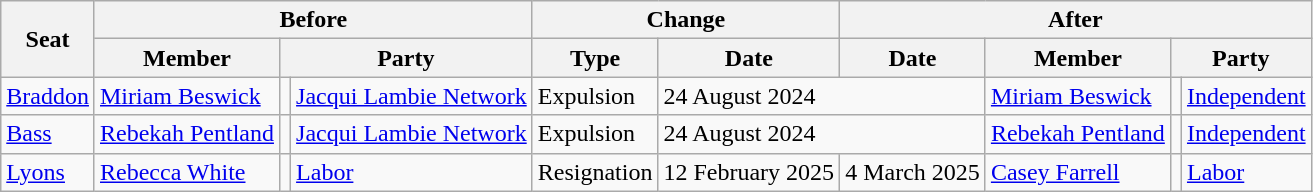<table class="wikitable sortable" style="border: none;">
<tr>
<th rowspan="2">Seat</th>
<th colspan="3">Before</th>
<th colspan="2">Change</th>
<th colspan="4">After</th>
</tr>
<tr>
<th>Member</th>
<th colspan="2">Party</th>
<th>Type</th>
<th>Date</th>
<th>Date</th>
<th>Member</th>
<th colspan="2">Party</th>
</tr>
<tr>
<td><a href='#'>Braddon</a></td>
<td><a href='#'>Miriam Beswick</a></td>
<td></td>
<td><a href='#'>Jacqui Lambie Network</a></td>
<td>Expulsion</td>
<td colspan=2>24 August 2024</td>
<td><a href='#'>Miriam Beswick</a></td>
<td></td>
<td><a href='#'>Independent</a></td>
</tr>
<tr>
<td><a href='#'>Bass</a></td>
<td><a href='#'>Rebekah Pentland</a></td>
<td></td>
<td><a href='#'>Jacqui Lambie Network</a></td>
<td>Expulsion</td>
<td colspan=2>24 August 2024</td>
<td><a href='#'>Rebekah Pentland</a></td>
<td></td>
<td><a href='#'>Independent</a></td>
</tr>
<tr>
<td><a href='#'>Lyons</a></td>
<td><a href='#'>Rebecca White</a></td>
<td></td>
<td><a href='#'>Labor</a></td>
<td>Resignation</td>
<td>12 February 2025</td>
<td>4 March 2025</td>
<td><a href='#'>Casey Farrell</a></td>
<td></td>
<td><a href='#'>Labor</a></td>
</tr>
<tr>
</tr>
</table>
